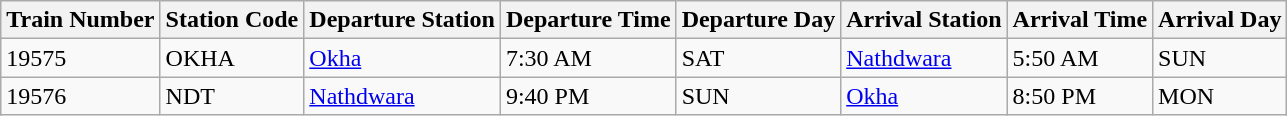<table class="wikitable">
<tr>
<th>Train Number</th>
<th>Station Code</th>
<th>Departure Station</th>
<th>Departure Time</th>
<th>Departure Day</th>
<th>Arrival Station</th>
<th>Arrival Time</th>
<th>Arrival Day</th>
</tr>
<tr>
<td>19575</td>
<td>OKHA</td>
<td><a href='#'>Okha</a></td>
<td>7:30 AM</td>
<td>SAT</td>
<td><a href='#'>Nathdwara</a></td>
<td>5:50 AM</td>
<td>SUN</td>
</tr>
<tr>
<td>19576</td>
<td>NDT</td>
<td><a href='#'>Nathdwara</a></td>
<td>9:40 PM</td>
<td>SUN</td>
<td><a href='#'>Okha</a></td>
<td>8:50 PM</td>
<td>MON</td>
</tr>
</table>
